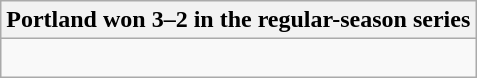<table class="wikitable collapsible collapsed">
<tr>
<th>Portland won 3–2 in the regular-season series</th>
</tr>
<tr>
<td><br>



</td>
</tr>
</table>
